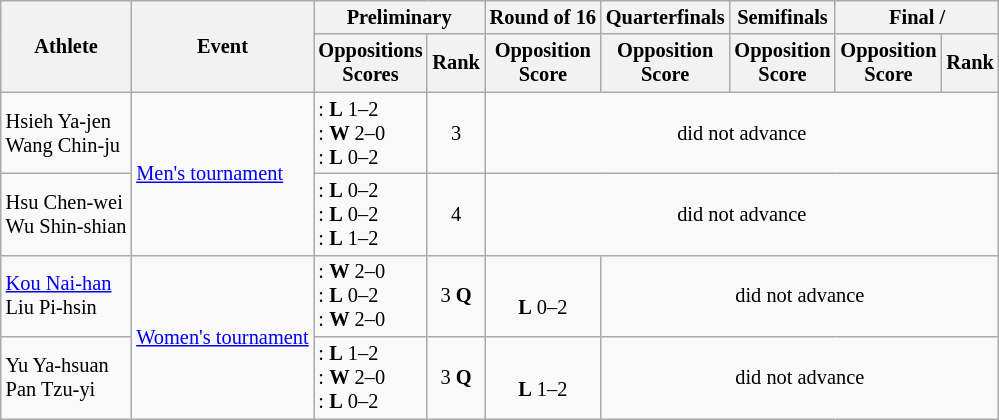<table class=wikitable style="font-size:85%; text-align:center;">
<tr>
<th rowspan=2>Athlete</th>
<th rowspan=2>Event</th>
<th colspan=2>Preliminary</th>
<th>Round of 16</th>
<th>Quarterfinals</th>
<th>Semifinals</th>
<th colspan=2>Final / </th>
</tr>
<tr>
<th>Oppositions<br>Scores</th>
<th>Rank</th>
<th>Opposition<br>Score</th>
<th>Opposition<br>Score</th>
<th>Opposition<br>Score</th>
<th>Opposition<br>Score</th>
<th>Rank</th>
</tr>
<tr>
<td align=left>Hsieh Ya-jen<br>Wang Chin-ju</td>
<td align=left rowspan=2><a href='#'>Men's tournament</a></td>
<td align=left>: <strong>L</strong> 1–2<br>: <strong>W</strong> 2–0<br>: <strong>L</strong> 0–2</td>
<td>3</td>
<td colspan=5>did not advance</td>
</tr>
<tr>
<td align=left>Hsu Chen-wei<br>Wu Shin-shian</td>
<td align=left>: <strong>L</strong> 0–2<br>: <strong>L</strong> 0–2<br>: <strong>L</strong> 1–2</td>
<td>4</td>
<td colspan=5>did not advance</td>
</tr>
<tr>
<td align=left><a href='#'>Kou Nai-han</a><br>Liu Pi-hsin</td>
<td align=left rowspan=2><a href='#'>Women's tournament</a></td>
<td align=left>: <strong>W</strong> 2–0<br>: <strong>L</strong> 0–2<br>: <strong>W</strong> 2–0</td>
<td>3 <strong>Q</strong></td>
<td><br> <strong>L</strong> 0–2</td>
<td colspan=4>did not advance</td>
</tr>
<tr>
<td align=left>Yu Ya-hsuan<br>Pan Tzu-yi</td>
<td align=left>: <strong>L</strong> 1–2<br>: <strong>W</strong> 2–0<br>: <strong>L</strong> 0–2</td>
<td>3 <strong>Q</strong></td>
<td><br> <strong>L</strong> 1–2</td>
<td colspan=4>did not advance</td>
</tr>
</table>
